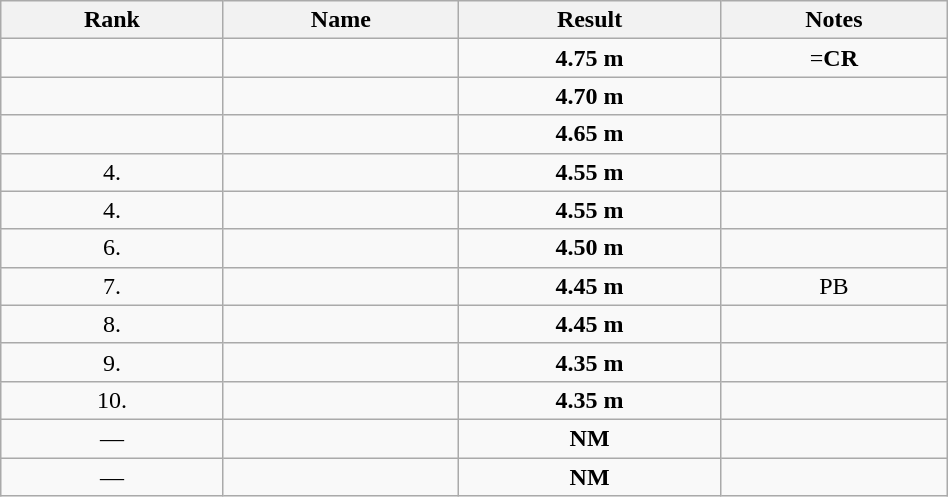<table class="wikitable sortable"  width=50%>
<tr>
<th>Rank</th>
<th>Name</th>
<th>Result</th>
<th>Notes</th>
</tr>
<tr>
<td align="center"></td>
<td></td>
<td align="center"><strong>4.75 m</strong></td>
<td align="center">=<strong>CR</strong></td>
</tr>
<tr>
<td align="center"></td>
<td></td>
<td align="center"><strong>4.70 m</strong></td>
<td align="center"></td>
</tr>
<tr>
<td align="center"></td>
<td></td>
<td align="center"><strong>4.65 m</strong></td>
<td align="center"></td>
</tr>
<tr>
<td align="center">4.</td>
<td></td>
<td align="center"><strong>4.55 m</strong></td>
<td align="center"></td>
</tr>
<tr>
<td align="center">4.</td>
<td></td>
<td align="center"><strong>4.55 m</strong></td>
<td align="center"></td>
</tr>
<tr>
<td align="center">6.</td>
<td></td>
<td align="center"><strong>4.50 m</strong></td>
<td align="center"></td>
</tr>
<tr>
<td align="center">7.</td>
<td></td>
<td align="center"><strong>4.45 m</strong></td>
<td align="center">PB</td>
</tr>
<tr>
<td align="center">8.</td>
<td></td>
<td align="center"><strong>4.45 m</strong></td>
<td align="center"></td>
</tr>
<tr>
<td align="center">9.</td>
<td></td>
<td align="center"><strong>4.35 m</strong></td>
<td align="center"></td>
</tr>
<tr>
<td align="center">10.</td>
<td></td>
<td align="center"><strong>4.35 m</strong></td>
<td align="center"></td>
</tr>
<tr>
<td align="center">—</td>
<td></td>
<td align="center"><strong>NM</strong></td>
<td align="center"></td>
</tr>
<tr>
<td align="center">—</td>
<td></td>
<td align="center"><strong>NM</strong></td>
<td align="center"></td>
</tr>
</table>
